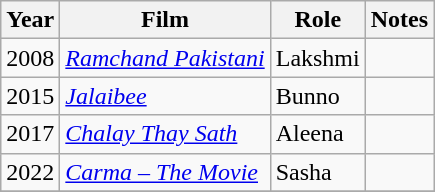<table class="wikitable sortable">
<tr>
<th>Year</th>
<th>Film</th>
<th>Role</th>
<th>Notes</th>
</tr>
<tr>
<td>2008</td>
<td><em><a href='#'>Ramchand Pakistani</a></em></td>
<td>Lakshmi</td>
<td></td>
</tr>
<tr>
<td>2015</td>
<td><em><a href='#'>Jalaibee</a></em></td>
<td>Bunno</td>
<td></td>
</tr>
<tr>
<td>2017</td>
<td><em><a href='#'>Chalay Thay Sath</a></em></td>
<td>Aleena</td>
<td></td>
</tr>
<tr>
<td>2022</td>
<td><em><a href='#'>Carma – The Movie</a></em></td>
<td>Sasha</td>
<td></td>
</tr>
<tr>
</tr>
</table>
